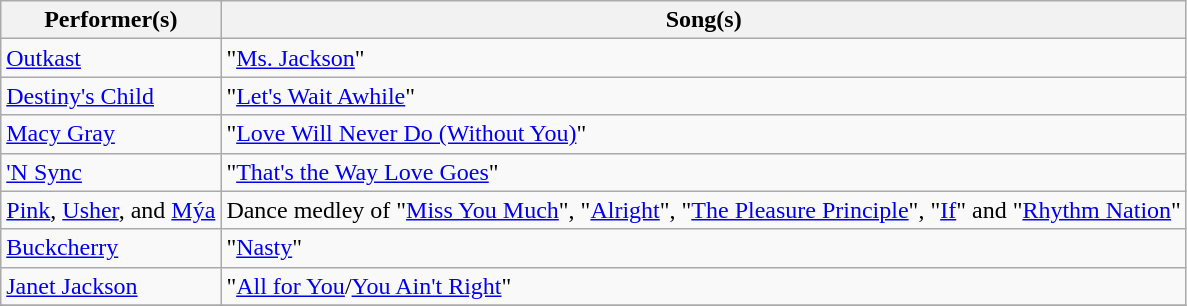<table class="wikitable">
<tr>
<th>Performer(s)</th>
<th>Song(s)</th>
</tr>
<tr>
<td><a href='#'>Outkast</a></td>
<td>"<a href='#'>Ms. Jackson</a>"</td>
</tr>
<tr>
<td><a href='#'>Destiny's Child</a></td>
<td>"<a href='#'>Let's Wait Awhile</a>"</td>
</tr>
<tr>
<td><a href='#'>Macy Gray</a></td>
<td>"<a href='#'>Love Will Never Do (Without You)</a>"</td>
</tr>
<tr>
<td><a href='#'>'N Sync</a></td>
<td>"<a href='#'>That's the Way Love Goes</a>"</td>
</tr>
<tr>
<td><a href='#'>Pink</a>, <a href='#'>Usher</a>, and <a href='#'>Mýa</a></td>
<td>Dance medley of "<a href='#'>Miss You Much</a>", "<a href='#'>Alright</a>", "<a href='#'>The Pleasure Principle</a>", "<a href='#'>If</a>" and "<a href='#'>Rhythm Nation</a>"</td>
</tr>
<tr>
<td><a href='#'>Buckcherry</a></td>
<td>"<a href='#'>Nasty</a>"</td>
</tr>
<tr>
<td><a href='#'>Janet Jackson</a></td>
<td>"<a href='#'>All for You</a>/<a href='#'>You Ain't Right</a>"</td>
</tr>
<tr>
</tr>
</table>
